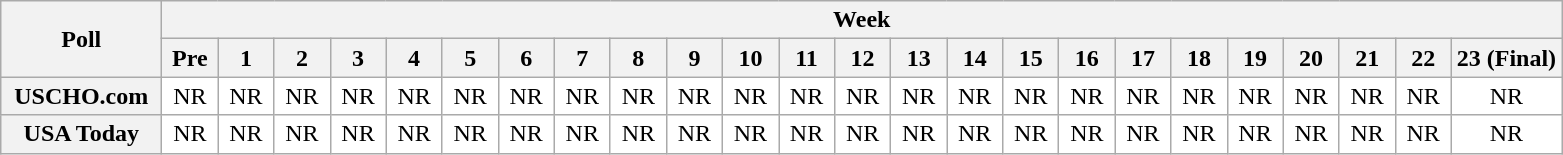<table class="wikitable" style="white-space:nowrap;">
<tr>
<th scope="col" width="100" rowspan="2">Poll</th>
<th colspan="25">Week</th>
</tr>
<tr>
<th scope="col" width="30">Pre</th>
<th scope="col" width="30">1</th>
<th scope="col" width="30">2</th>
<th scope="col" width="30">3</th>
<th scope="col" width="30">4</th>
<th scope="col" width="30">5</th>
<th scope="col" width="30">6</th>
<th scope="col" width="30">7</th>
<th scope="col" width="30">8</th>
<th scope="col" width="30">9</th>
<th scope="col" width="30">10</th>
<th scope="col" width="30">11</th>
<th scope="col" width="30">12</th>
<th scope="col" width="30">13</th>
<th scope="col" width="30">14</th>
<th scope="col" width="30">15</th>
<th scope="col" width="30">16</th>
<th scope="col" width="30">17</th>
<th scope="col" width="30">18</th>
<th scope="col" width="30">19</th>
<th scope="col" width="30">20</th>
<th scope="col" width="30">21</th>
<th scope="col" width="30">22</th>
<th scope="col" width="30">23 (Final)</th>
</tr>
<tr style="text-align:center;">
<th>USCHO.com</th>
<td bgcolor=FFFFFF>NR</td>
<td bgcolor=FFFFFF>NR</td>
<td bgcolor=FFFFFF>NR</td>
<td bgcolor=FFFFFF>NR</td>
<td bgcolor=FFFFFF>NR</td>
<td bgcolor=FFFFFF>NR</td>
<td bgcolor=FFFFFF>NR</td>
<td bgcolor=FFFFFF>NR</td>
<td bgcolor=FFFFFF>NR</td>
<td bgcolor=FFFFFF>NR</td>
<td bgcolor=FFFFFF>NR</td>
<td bgcolor=FFFFFF>NR</td>
<td bgcolor=FFFFFF>NR</td>
<td bgcolor=FFFFFF>NR</td>
<td bgcolor=FFFFFF>NR</td>
<td bgcolor=FFFFFF>NR</td>
<td bgcolor=FFFFFF>NR</td>
<td bgcolor=FFFFFF>NR</td>
<td bgcolor=FFFFFF>NR</td>
<td bgcolor=FFFFFF>NR</td>
<td bgcolor=FFFFFF>NR</td>
<td bgcolor=FFFFFF>NR</td>
<td bgcolor=FFFFFF>NR</td>
<td bgcolor=FFFFFF>NR</td>
</tr>
<tr style="text-align:center;">
<th>USA Today</th>
<td bgcolor=FFFFFF>NR</td>
<td bgcolor=FFFFFF>NR</td>
<td bgcolor=FFFFFF>NR</td>
<td bgcolor=FFFFFF>NR</td>
<td bgcolor=FFFFFF>NR</td>
<td bgcolor=FFFFFF>NR</td>
<td bgcolor=FFFFFF>NR</td>
<td bgcolor=FFFFFF>NR</td>
<td bgcolor=FFFFFF>NR</td>
<td bgcolor=FFFFFF>NR</td>
<td bgcolor=FFFFFF>NR</td>
<td bgcolor=FFFFFF>NR</td>
<td bgcolor=FFFFFF>NR</td>
<td bgcolor=FFFFFF>NR</td>
<td bgcolor=FFFFFF>NR</td>
<td bgcolor=FFFFFF>NR</td>
<td bgcolor=FFFFFF>NR</td>
<td bgcolor=FFFFFF>NR</td>
<td bgcolor=FFFFFF>NR</td>
<td bgcolor=FFFFFF>NR</td>
<td bgcolor=FFFFFF>NR</td>
<td bgcolor=FFFFFF>NR</td>
<td bgcolor=FFFFFF>NR</td>
<td bgcolor=FFFFFF>NR</td>
</tr>
</table>
